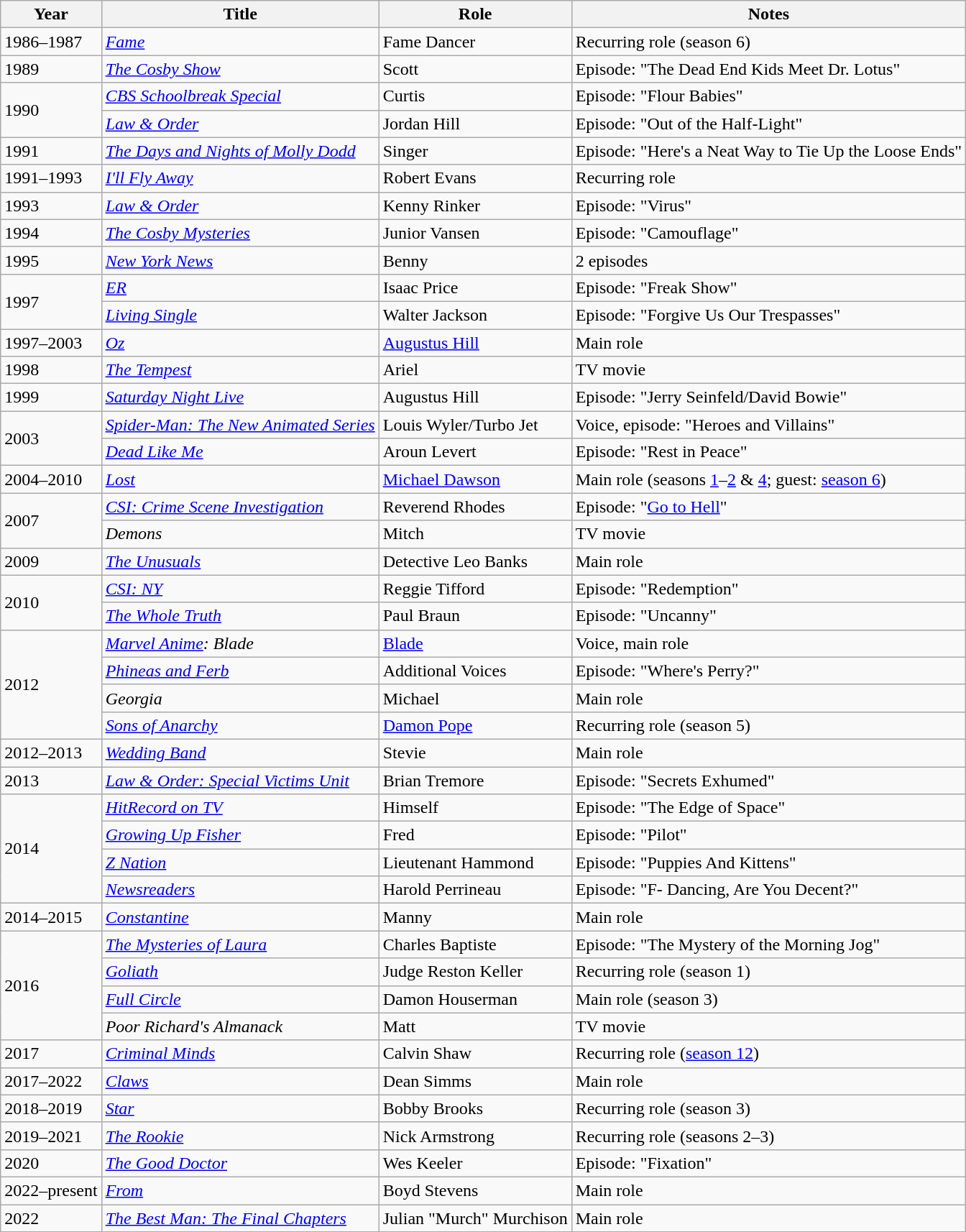<table class="wikitable sortable">
<tr>
<th>Year</th>
<th>Title</th>
<th>Role</th>
<th class="unsortable">Notes</th>
</tr>
<tr>
<td>1986–1987</td>
<td><em><a href='#'>Fame</a></em></td>
<td>Fame Dancer</td>
<td>Recurring role (season 6)</td>
</tr>
<tr>
<td>1989</td>
<td><em><a href='#'>The Cosby Show</a></em></td>
<td>Scott</td>
<td>Episode: "The Dead End Kids Meet Dr. Lotus"</td>
</tr>
<tr>
<td rowspan=2>1990</td>
<td><em><a href='#'>CBS Schoolbreak Special</a></em></td>
<td>Curtis</td>
<td>Episode: "Flour Babies"</td>
</tr>
<tr>
<td><em><a href='#'>Law & Order</a></em></td>
<td>Jordan Hill</td>
<td>Episode: "Out of the Half-Light"</td>
</tr>
<tr>
<td>1991</td>
<td><em><a href='#'>The Days and Nights of Molly Dodd</a></em></td>
<td>Singer</td>
<td>Episode: "Here's a Neat Way to Tie Up the Loose Ends"</td>
</tr>
<tr>
<td>1991–1993</td>
<td><em><a href='#'>I'll Fly Away</a></em></td>
<td>Robert Evans</td>
<td>Recurring role</td>
</tr>
<tr>
<td>1993</td>
<td><em><a href='#'>Law & Order</a></em></td>
<td>Kenny Rinker</td>
<td>Episode: "Virus"</td>
</tr>
<tr>
<td>1994</td>
<td><em><a href='#'>The Cosby Mysteries</a></em></td>
<td>Junior Vansen</td>
<td>Episode: "Camouflage"</td>
</tr>
<tr>
<td>1995</td>
<td><em><a href='#'>New York News</a></em></td>
<td>Benny</td>
<td>2 episodes</td>
</tr>
<tr>
<td rowspan="2">1997</td>
<td><em><a href='#'>ER</a></em></td>
<td>Isaac Price</td>
<td>Episode: "Freak Show"</td>
</tr>
<tr>
<td><em><a href='#'>Living Single</a></em></td>
<td>Walter Jackson</td>
<td>Episode: "Forgive Us Our Trespasses"</td>
</tr>
<tr>
<td>1997–2003</td>
<td><em><a href='#'>Oz</a></em></td>
<td><a href='#'>Augustus Hill</a></td>
<td>Main role</td>
</tr>
<tr>
<td>1998</td>
<td><em><a href='#'>The Tempest</a></em></td>
<td>Ariel</td>
<td>TV movie</td>
</tr>
<tr>
<td>1999</td>
<td><em><a href='#'>Saturday Night Live</a></em></td>
<td>Augustus Hill</td>
<td>Episode: "Jerry Seinfeld/David Bowie"</td>
</tr>
<tr>
<td rowspan="2">2003</td>
<td><em><a href='#'>Spider-Man: The New Animated Series</a></em></td>
<td>Louis Wyler/Turbo Jet</td>
<td>Voice, episode: "Heroes and Villains"</td>
</tr>
<tr>
<td><em><a href='#'>Dead Like Me</a></em></td>
<td>Aroun Levert</td>
<td>Episode: "Rest in Peace"</td>
</tr>
<tr>
<td>2004–2010</td>
<td><em><a href='#'>Lost</a></em></td>
<td><a href='#'>Michael Dawson</a></td>
<td>Main role (seasons <a href='#'>1</a>–<a href='#'>2</a> & <a href='#'>4</a>; guest: <a href='#'>season 6</a>)</td>
</tr>
<tr>
<td rowspan="2">2007</td>
<td><em><a href='#'>CSI: Crime Scene Investigation</a></em></td>
<td>Reverend Rhodes</td>
<td>Episode: "<a href='#'>Go to Hell</a>"</td>
</tr>
<tr>
<td><em>Demons</em></td>
<td>Mitch</td>
<td>TV movie</td>
</tr>
<tr>
<td>2009</td>
<td><em><a href='#'>The Unusuals</a></em></td>
<td>Detective Leo Banks</td>
<td>Main role</td>
</tr>
<tr>
<td rowspan="2">2010</td>
<td><em><a href='#'>CSI: NY</a></em></td>
<td>Reggie Tifford</td>
<td>Episode: "Redemption"</td>
</tr>
<tr>
<td><em><a href='#'>The Whole Truth</a></em></td>
<td>Paul Braun</td>
<td>Episode: "Uncanny"</td>
</tr>
<tr>
<td rowspan="4">2012</td>
<td><em><a href='#'>Marvel Anime</a>: Blade</em></td>
<td><a href='#'>Blade</a></td>
<td>Voice, main role</td>
</tr>
<tr>
<td><em><a href='#'>Phineas and Ferb</a></em></td>
<td>Additional Voices</td>
<td>Episode: "Where's Perry?"</td>
</tr>
<tr>
<td><em>Georgia</em></td>
<td>Michael</td>
<td>Main role</td>
</tr>
<tr>
<td><em><a href='#'>Sons of Anarchy</a></em></td>
<td><a href='#'>Damon Pope</a></td>
<td>Recurring role (season 5)</td>
</tr>
<tr>
<td>2012–2013</td>
<td><em><a href='#'>Wedding Band</a></em></td>
<td>Stevie</td>
<td>Main role</td>
</tr>
<tr>
<td>2013</td>
<td><em><a href='#'>Law & Order: Special Victims Unit</a></em></td>
<td>Brian Tremore</td>
<td>Episode: "Secrets Exhumed"</td>
</tr>
<tr>
<td rowspan="4">2014</td>
<td><em><a href='#'>HitRecord on TV</a></em></td>
<td>Himself</td>
<td>Episode: "The Edge of Space"</td>
</tr>
<tr>
<td><em><a href='#'>Growing Up Fisher</a></em></td>
<td>Fred</td>
<td>Episode: "Pilot"</td>
</tr>
<tr>
<td><em><a href='#'>Z Nation</a></em></td>
<td>Lieutenant Hammond</td>
<td>Episode: "Puppies And Kittens"</td>
</tr>
<tr>
<td><em><a href='#'>Newsreaders</a></em></td>
<td>Harold Perrineau</td>
<td>Episode: "F- Dancing, Are You Decent?"</td>
</tr>
<tr>
<td>2014–2015</td>
<td><em><a href='#'>Constantine</a></em></td>
<td>Manny</td>
<td>Main role</td>
</tr>
<tr>
<td rowspan="4">2016</td>
<td><em><a href='#'>The Mysteries of Laura</a></em></td>
<td>Charles Baptiste</td>
<td>Episode: "The Mystery of the Morning Jog"</td>
</tr>
<tr>
<td><em><a href='#'>Goliath</a></em></td>
<td>Judge Reston Keller</td>
<td>Recurring role (season 1)</td>
</tr>
<tr>
<td><em><a href='#'>Full Circle</a></em></td>
<td>Damon Houserman</td>
<td>Main role (season 3)</td>
</tr>
<tr>
<td><em>Poor Richard's Almanack</em></td>
<td>Matt</td>
<td>TV movie</td>
</tr>
<tr>
<td>2017</td>
<td><em><a href='#'>Criminal Minds</a></em></td>
<td>Calvin Shaw</td>
<td>Recurring role (<a href='#'>season 12</a>)</td>
</tr>
<tr>
<td>2017–2022</td>
<td><em><a href='#'>Claws</a></em></td>
<td>Dean Simms</td>
<td>Main role</td>
</tr>
<tr>
<td>2018–2019</td>
<td><em><a href='#'>Star</a></em></td>
<td>Bobby Brooks</td>
<td>Recurring role (season 3)</td>
</tr>
<tr>
<td>2019–2021</td>
<td><em><a href='#'>The Rookie</a></em></td>
<td>Nick Armstrong</td>
<td>Recurring role (seasons 2–3)</td>
</tr>
<tr>
<td>2020</td>
<td><em><a href='#'>The Good Doctor</a></em></td>
<td>Wes Keeler</td>
<td>Episode: "Fixation"</td>
</tr>
<tr>
<td>2022–present</td>
<td><em><a href='#'>From</a></em></td>
<td>Boyd Stevens</td>
<td>Main role</td>
</tr>
<tr>
<td>2022</td>
<td><em><a href='#'>The Best Man: The Final Chapters</a></em></td>
<td>Julian "Murch" Murchison</td>
<td>Main role</td>
</tr>
<tr>
</tr>
</table>
